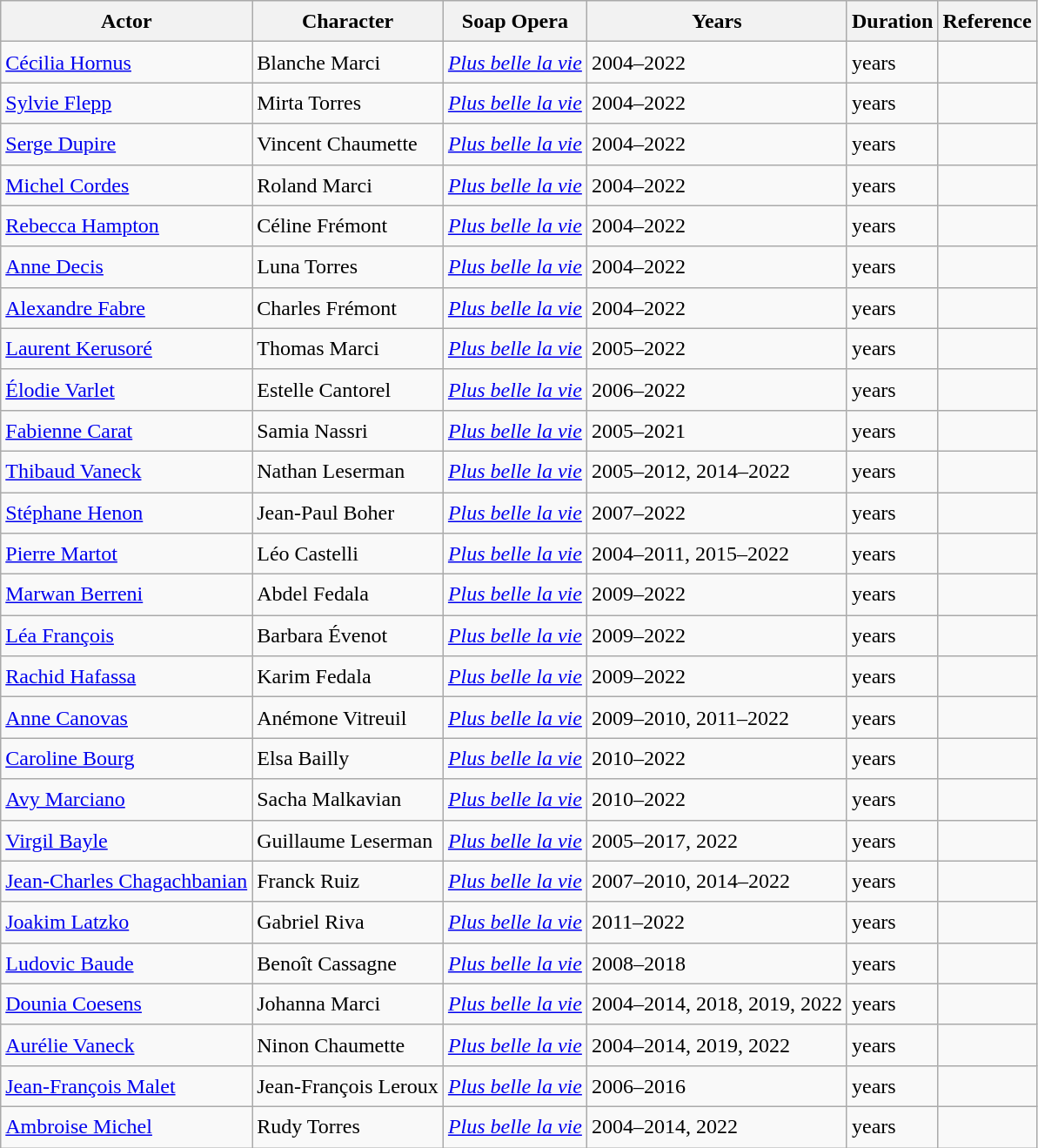<table class="wikitable sortable" style="font-size:1.00em; line-height:1.5em;">
<tr ">
<th>Actor</th>
<th>Character</th>
<th>Soap Opera</th>
<th>Years</th>
<th>Duration</th>
<th>Reference</th>
</tr>
<tr>
<td><a href='#'>Cécilia Hornus</a></td>
<td>Blanche Marci</td>
<td><em><a href='#'>Plus belle la vie</a></em></td>
<td>2004–2022</td>
<td> years</td>
<td></td>
</tr>
<tr>
<td><a href='#'>Sylvie Flepp</a></td>
<td>Mirta Torres</td>
<td><em><a href='#'>Plus belle la vie</a></em></td>
<td>2004–2022</td>
<td> years</td>
<td></td>
</tr>
<tr>
<td><a href='#'>Serge Dupire</a></td>
<td>Vincent Chaumette</td>
<td><em><a href='#'>Plus belle la vie</a></em></td>
<td>2004–2022</td>
<td> years</td>
<td></td>
</tr>
<tr>
<td><a href='#'>Michel Cordes</a></td>
<td>Roland Marci</td>
<td><em><a href='#'>Plus belle la vie</a></em></td>
<td>2004–2022</td>
<td> years</td>
<td></td>
</tr>
<tr>
<td><a href='#'>Rebecca Hampton</a></td>
<td>Céline Frémont</td>
<td><em><a href='#'>Plus belle la vie</a></em></td>
<td>2004–2022</td>
<td> years</td>
<td></td>
</tr>
<tr ">
<td><a href='#'>Anne Decis</a></td>
<td>Luna Torres</td>
<td><em><a href='#'>Plus belle la vie</a></em></td>
<td>2004–2022</td>
<td> years</td>
<td></td>
</tr>
<tr>
<td><a href='#'>Alexandre Fabre</a></td>
<td>Charles Frémont</td>
<td><em><a href='#'>Plus belle la vie</a></em></td>
<td>2004–2022</td>
<td> years</td>
<td></td>
</tr>
<tr>
<td><a href='#'>Laurent Kerusoré</a></td>
<td>Thomas Marci</td>
<td><em><a href='#'>Plus belle la vie</a></em></td>
<td>2005–2022</td>
<td> years</td>
<td></td>
</tr>
<tr>
<td><a href='#'>Élodie Varlet</a></td>
<td>Estelle Cantorel</td>
<td><em><a href='#'>Plus belle la vie</a></em></td>
<td>2006–2022</td>
<td> years</td>
<td></td>
</tr>
<tr>
<td><a href='#'>Fabienne Carat</a></td>
<td>Samia Nassri</td>
<td><em><a href='#'>Plus belle la vie</a></em></td>
<td>2005–2021</td>
<td> years</td>
<td></td>
</tr>
<tr>
<td><a href='#'>Thibaud Vaneck</a></td>
<td>Nathan Leserman</td>
<td><em><a href='#'>Plus belle la vie</a></em></td>
<td>2005–2012, 2014–2022</td>
<td> years</td>
<td></td>
</tr>
<tr>
<td><a href='#'>Stéphane Henon</a></td>
<td>Jean-Paul Boher</td>
<td><em><a href='#'>Plus belle la vie</a></em></td>
<td>2007–2022</td>
<td> years</td>
<td></td>
</tr>
<tr>
<td><a href='#'>Pierre Martot</a></td>
<td>Léo Castelli</td>
<td><em><a href='#'>Plus belle la vie</a></em></td>
<td>2004–2011, 2015–2022</td>
<td> years</td>
<td></td>
</tr>
<tr>
<td><a href='#'>Marwan Berreni</a></td>
<td>Abdel Fedala</td>
<td><em><a href='#'>Plus belle la vie</a></em></td>
<td>2009–2022</td>
<td> years</td>
<td></td>
</tr>
<tr>
<td><a href='#'>Léa François</a></td>
<td>Barbara Évenot</td>
<td><em><a href='#'>Plus belle la vie</a></em></td>
<td>2009–2022</td>
<td> years</td>
<td></td>
</tr>
<tr>
<td><a href='#'>Rachid Hafassa</a></td>
<td>Karim Fedala</td>
<td><em><a href='#'>Plus belle la vie</a></em></td>
<td>2009–2022</td>
<td> years</td>
<td></td>
</tr>
<tr>
<td><a href='#'>Anne Canovas</a></td>
<td>Anémone Vitreuil</td>
<td><em><a href='#'>Plus belle la vie</a></em></td>
<td>2009–2010, 2011–2022</td>
<td> years</td>
<td></td>
</tr>
<tr>
<td><a href='#'>Caroline Bourg</a></td>
<td>Elsa Bailly</td>
<td><em><a href='#'>Plus belle la vie</a></em></td>
<td>2010–2022</td>
<td> years</td>
<td></td>
</tr>
<tr>
<td><a href='#'>Avy Marciano</a></td>
<td>Sacha Malkavian</td>
<td><em><a href='#'>Plus belle la vie</a></em></td>
<td>2010–2022</td>
<td> years</td>
<td></td>
</tr>
<tr>
<td><a href='#'>Virgil Bayle</a></td>
<td>Guillaume Leserman</td>
<td><em><a href='#'>Plus belle la vie</a></em></td>
<td>2005–2017, 2022</td>
<td> years</td>
<td></td>
</tr>
<tr>
<td><a href='#'>Jean-Charles Chagachbanian</a></td>
<td>Franck Ruiz</td>
<td><em><a href='#'>Plus belle la vie</a></em></td>
<td>2007–2010, 2014–2022</td>
<td> years</td>
<td></td>
</tr>
<tr>
<td><a href='#'>Joakim Latzko</a></td>
<td>Gabriel Riva</td>
<td><em><a href='#'>Plus belle la vie</a></em></td>
<td>2011–2022</td>
<td> years</td>
<td></td>
</tr>
<tr>
<td><a href='#'>Ludovic Baude</a></td>
<td>Benoît Cassagne</td>
<td><em><a href='#'>Plus belle la vie</a></em></td>
<td>2008–2018</td>
<td> years</td>
<td></td>
</tr>
<tr>
<td><a href='#'>Dounia Coesens</a></td>
<td>Johanna Marci</td>
<td><em><a href='#'>Plus belle la vie</a></em></td>
<td>2004–2014, 2018, 2019, 2022</td>
<td> years</td>
<td></td>
</tr>
<tr>
<td><a href='#'>Aurélie Vaneck</a></td>
<td>Ninon Chaumette</td>
<td><em><a href='#'>Plus belle la vie</a></em></td>
<td>2004–2014, 2019, 2022</td>
<td> years</td>
<td></td>
</tr>
<tr>
<td><a href='#'>Jean-François Malet</a></td>
<td>Jean-François Leroux</td>
<td><em><a href='#'>Plus belle la vie</a></em></td>
<td>2006–2016</td>
<td> years</td>
<td></td>
</tr>
<tr>
<td><a href='#'>Ambroise Michel</a></td>
<td>Rudy Torres</td>
<td><em><a href='#'>Plus belle la vie</a></em></td>
<td>2004–2014, 2022</td>
<td> years</td>
<td></td>
</tr>
</table>
